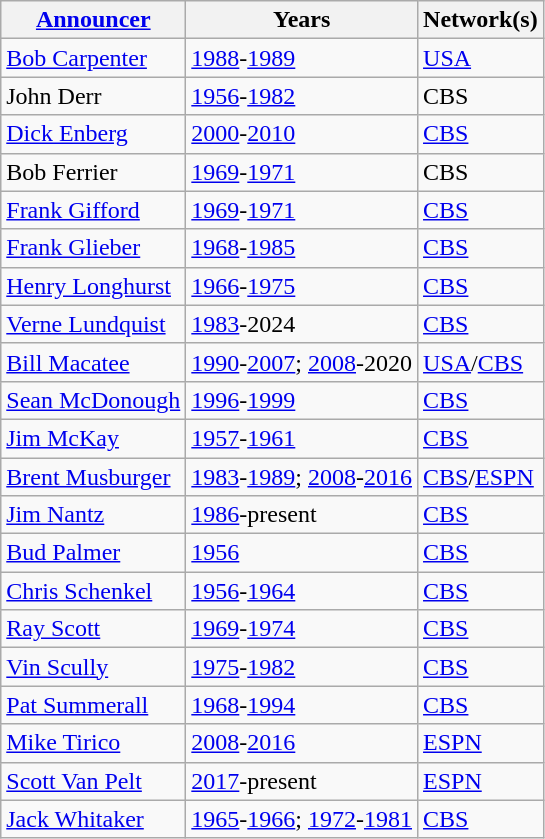<table class="wikitable">
<tr>
<th><a href='#'>Announcer</a></th>
<th>Years</th>
<th>Network(s)</th>
</tr>
<tr>
<td><a href='#'>Bob Carpenter</a></td>
<td><a href='#'>1988</a>-<a href='#'>1989</a></td>
<td><a href='#'>USA</a></td>
</tr>
<tr>
<td>John Derr</td>
<td><a href='#'>1956</a>-<a href='#'>1982</a></td>
<td>CBS</td>
</tr>
<tr>
<td><a href='#'>Dick Enberg</a></td>
<td><a href='#'>2000</a>-<a href='#'>2010</a></td>
<td><a href='#'>CBS</a></td>
</tr>
<tr>
<td>Bob Ferrier</td>
<td><a href='#'>1969</a>-<a href='#'>1971</a></td>
<td>CBS</td>
</tr>
<tr>
<td><a href='#'>Frank Gifford</a></td>
<td><a href='#'>1969</a>-<a href='#'>1971</a></td>
<td><a href='#'>CBS</a></td>
</tr>
<tr>
<td><a href='#'>Frank Glieber</a></td>
<td><a href='#'>1968</a>-<a href='#'>1985</a></td>
<td><a href='#'>CBS</a></td>
</tr>
<tr>
<td><a href='#'>Henry Longhurst</a></td>
<td><a href='#'>1966</a>-<a href='#'>1975</a></td>
<td><a href='#'>CBS</a></td>
</tr>
<tr>
<td><a href='#'>Verne Lundquist</a></td>
<td><a href='#'>1983</a>-2024</td>
<td><a href='#'>CBS</a></td>
</tr>
<tr>
<td><a href='#'>Bill Macatee</a></td>
<td><a href='#'>1990</a>-<a href='#'>2007</a>; <a href='#'>2008</a>-2020</td>
<td><a href='#'>USA</a>/<a href='#'>CBS</a></td>
</tr>
<tr>
<td><a href='#'>Sean McDonough</a></td>
<td><a href='#'>1996</a>-<a href='#'>1999</a></td>
<td><a href='#'>CBS</a></td>
</tr>
<tr>
<td><a href='#'>Jim McKay</a></td>
<td><a href='#'>1957</a>-<a href='#'>1961</a></td>
<td><a href='#'>CBS</a></td>
</tr>
<tr>
<td><a href='#'>Brent Musburger</a></td>
<td><a href='#'>1983</a>-<a href='#'>1989</a>; <a href='#'>2008</a>-<a href='#'>2016</a></td>
<td><a href='#'>CBS</a>/<a href='#'>ESPN</a></td>
</tr>
<tr>
<td><a href='#'>Jim Nantz</a></td>
<td><a href='#'>1986</a>-present</td>
<td><a href='#'>CBS</a></td>
</tr>
<tr>
<td><a href='#'>Bud Palmer</a></td>
<td><a href='#'>1956</a></td>
<td><a href='#'>CBS</a></td>
</tr>
<tr>
<td><a href='#'>Chris Schenkel</a></td>
<td><a href='#'>1956</a>-<a href='#'>1964</a></td>
<td><a href='#'>CBS</a></td>
</tr>
<tr>
<td><a href='#'>Ray Scott</a></td>
<td><a href='#'>1969</a>-<a href='#'>1974</a></td>
<td><a href='#'>CBS</a></td>
</tr>
<tr>
<td><a href='#'>Vin Scully</a></td>
<td><a href='#'>1975</a>-<a href='#'>1982</a></td>
<td><a href='#'>CBS</a></td>
</tr>
<tr>
<td><a href='#'>Pat Summerall</a></td>
<td><a href='#'>1968</a>-<a href='#'>1994</a></td>
<td><a href='#'>CBS</a></td>
</tr>
<tr>
<td><a href='#'>Mike Tirico</a></td>
<td><a href='#'>2008</a>-<a href='#'>2016</a></td>
<td><a href='#'>ESPN</a></td>
</tr>
<tr>
<td><a href='#'>Scott Van Pelt</a></td>
<td><a href='#'>2017</a>-present</td>
<td><a href='#'>ESPN</a></td>
</tr>
<tr>
<td><a href='#'>Jack Whitaker</a></td>
<td><a href='#'>1965</a>-<a href='#'>1966</a>; <a href='#'>1972</a>-<a href='#'>1981</a></td>
<td><a href='#'>CBS</a></td>
</tr>
</table>
